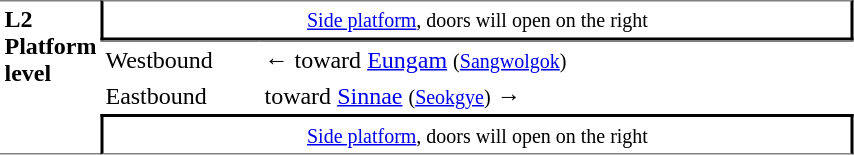<table table border=0 cellspacing=0 cellpadding=3>
<tr>
<td style="border-top:solid 1px gray;border-bottom:solid 1px gray;" width=50 rowspan=10 valign=top><strong>L2<br>Platform level</strong></td>
<td style="border-top:solid 1px gray;border-right:solid 2px black;border-left:solid 2px black;border-bottom:solid 2px black;text-align:center;" colspan=2><small><a href='#'>Side platform</a>, doors will open on the right</small></td>
</tr>
<tr>
<td style="border-bottom:solid 0px gray;border-top:solid 1px gray;" width=100>Westbound</td>
<td style="border-bottom:solid 0px gray;border-top:solid 1px gray;" width=390>←  toward <a href='#'>Eungam</a> <small>(<a href='#'>Sangwolgok</a>)</small></td>
</tr>
<tr>
<td>Eastbound</td>
<td>  toward <a href='#'>Sinnae</a> <small>(<a href='#'>Seokgye</a>)</small> →</td>
</tr>
<tr>
<td style="border-top:solid 2px black;border-right:solid 2px black;border-left:solid 2px black;border-bottom:solid 1px gray;text-align:center;" colspan=2><small><a href='#'>Side platform</a>, doors will open on the right </small></td>
</tr>
</table>
